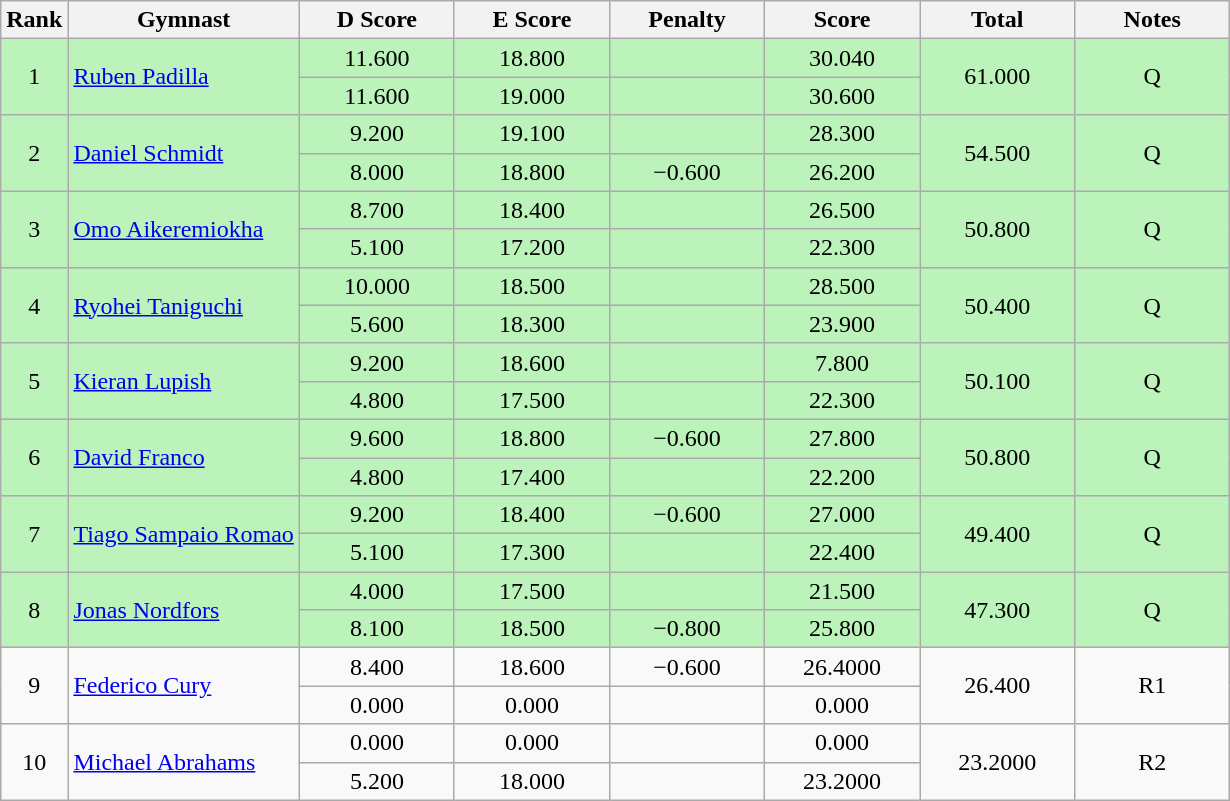<table class="wikitable" style="text-align:center">
<tr>
<th>Rank</th>
<th>Gymnast</th>
<th style="width:6em">D Score</th>
<th style="width:6em">E Score</th>
<th style="width:6em">Penalty</th>
<th style="width:6em">Score</th>
<th style="width:6em">Total</th>
<th style="width:6em">Notes</th>
</tr>
<tr bgcolor=#bbf3bb>
<td rowspan=2>1</td>
<td rowspan=2 align=left> <a href='#'>Ruben Padilla</a></td>
<td>11.600</td>
<td>18.800</td>
<td></td>
<td>30.040</td>
<td rowspan=2>61.000</td>
<td rowspan=2>Q</td>
</tr>
<tr bgcolor=#bbf3bb>
<td>11.600</td>
<td>19.000</td>
<td></td>
<td>30.600</td>
</tr>
<tr bgcolor=#bbf3bb>
<td rowspan=2>2</td>
<td rowspan=2 align=left> <a href='#'>Daniel Schmidt</a></td>
<td>9.200</td>
<td>19.100</td>
<td></td>
<td>28.300</td>
<td rowspan=2>54.500</td>
<td rowspan=2>Q</td>
</tr>
<tr bgcolor=#bbf3bb>
<td>8.000</td>
<td>18.800</td>
<td>−0.600</td>
<td>26.200</td>
</tr>
<tr bgcolor=#bbf3bb>
<td rowspan=2>3</td>
<td rowspan=2 align=left> <a href='#'>Omo Aikeremiokha</a></td>
<td>8.700</td>
<td>18.400</td>
<td></td>
<td>26.500</td>
<td rowspan=2>50.800</td>
<td rowspan=2>Q</td>
</tr>
<tr bgcolor=#bbf3bb>
<td>5.100</td>
<td>17.200</td>
<td></td>
<td>22.300</td>
</tr>
<tr bgcolor=#bbf3bb>
<td rowspan=2>4</td>
<td rowspan=2 align=left> <a href='#'>Ryohei Taniguchi</a></td>
<td>10.000</td>
<td>18.500</td>
<td></td>
<td>28.500</td>
<td rowspan=2>50.400</td>
<td rowspan=2>Q</td>
</tr>
<tr bgcolor=#bbf3bb>
<td>5.600</td>
<td>18.300</td>
<td></td>
<td>23.900</td>
</tr>
<tr bgcolor=#bbf3bb>
<td rowspan=2>5</td>
<td rowspan=2 align=left> <a href='#'>Kieran Lupish</a></td>
<td>9.200</td>
<td>18.600</td>
<td></td>
<td>7.800</td>
<td rowspan=2>50.100</td>
<td rowspan=2>Q</td>
</tr>
<tr bgcolor=#bbf3bb>
<td>4.800</td>
<td>17.500</td>
<td></td>
<td>22.300</td>
</tr>
<tr bgcolor=#bbf3bb>
<td rowspan=2>6</td>
<td rowspan=2 align=left> <a href='#'>David Franco</a></td>
<td>9.600</td>
<td>18.800</td>
<td>−0.600</td>
<td>27.800</td>
<td rowspan=2>50.800</td>
<td rowspan=2>Q</td>
</tr>
<tr bgcolor=#bbf3bb>
<td>4.800</td>
<td>17.400</td>
<td></td>
<td>22.200</td>
</tr>
<tr bgcolor=#bbf3bb>
<td rowspan=2>7</td>
<td rowspan=2 align=left> <a href='#'>Tiago Sampaio Romao</a></td>
<td>9.200</td>
<td>18.400</td>
<td>−0.600</td>
<td>27.000</td>
<td rowspan=2>49.400</td>
<td rowspan=2>Q</td>
</tr>
<tr bgcolor=#bbf3bb>
<td>5.100</td>
<td>17.300</td>
<td></td>
<td>22.400</td>
</tr>
<tr bgcolor=#bbf3bb>
<td rowspan=2>8</td>
<td rowspan=2 align=left> <a href='#'>Jonas Nordfors</a></td>
<td>4.000</td>
<td>17.500</td>
<td></td>
<td>21.500</td>
<td rowspan=2>47.300</td>
<td rowspan=2>Q</td>
</tr>
<tr bgcolor=#bbf3bb>
<td>8.100</td>
<td>18.500</td>
<td>−0.800</td>
<td>25.800</td>
</tr>
<tr>
<td rowspan=2>9</td>
<td rowspan=2 align=left> <a href='#'>Federico Cury</a></td>
<td>8.400</td>
<td>18.600</td>
<td>−0.600</td>
<td>26.4000</td>
<td rowspan=2>26.400</td>
<td rowspan=2>R1</td>
</tr>
<tr>
<td>0.000</td>
<td>0.000</td>
<td></td>
<td>0.000</td>
</tr>
<tr>
<td rowspan=2>10</td>
<td rowspan=2 align=left> <a href='#'>Michael Abrahams</a></td>
<td>0.000</td>
<td>0.000</td>
<td></td>
<td>0.000</td>
<td rowspan=2>23.2000</td>
<td rowspan=2>R2</td>
</tr>
<tr>
<td>5.200</td>
<td>18.000</td>
<td></td>
<td>23.2000</td>
</tr>
</table>
